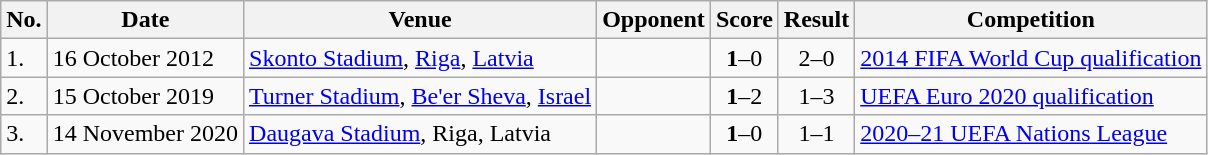<table class="wikitable">
<tr>
<th>No.</th>
<th>Date</th>
<th>Venue</th>
<th>Opponent</th>
<th>Score</th>
<th>Result</th>
<th>Competition</th>
</tr>
<tr>
<td>1.</td>
<td>16 October 2012</td>
<td><a href='#'>Skonto Stadium</a>, <a href='#'>Riga</a>, <a href='#'>Latvia</a></td>
<td></td>
<td align=center><strong>1</strong>–0</td>
<td align=center>2–0</td>
<td><a href='#'>2014 FIFA World Cup qualification</a></td>
</tr>
<tr>
<td>2.</td>
<td>15 October 2019</td>
<td><a href='#'>Turner Stadium</a>, <a href='#'>Be'er Sheva</a>, <a href='#'>Israel</a></td>
<td></td>
<td align=center><strong>1</strong>–2</td>
<td align=center>1–3</td>
<td><a href='#'>UEFA Euro 2020 qualification</a></td>
</tr>
<tr>
<td>3.</td>
<td>14 November 2020</td>
<td><a href='#'>Daugava Stadium</a>, Riga, Latvia</td>
<td></td>
<td align=center><strong>1</strong>–0</td>
<td align=center>1–1</td>
<td><a href='#'>2020–21 UEFA Nations League</a></td>
</tr>
</table>
